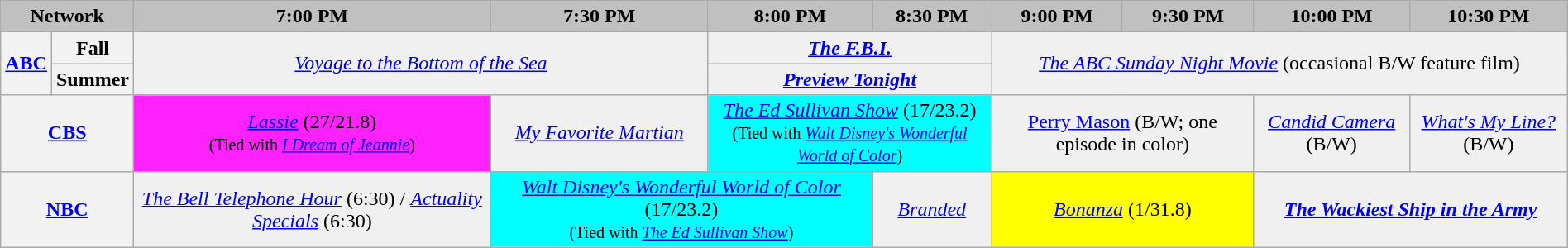<table class="wikitable" style="width:100%;margin-right:0;text-align:center">
<tr>
<th style="background-color:#C0C0C0;text-align:center" colspan="2">Network</th>
<th style="background-color:#C0C0C0;text-align:center">7:00 PM</th>
<th style="background-color:#C0C0C0;text-align:center">7:30 PM</th>
<th style="background-color:#C0C0C0;text-align:center">8:00 PM</th>
<th style="background-color:#C0C0C0;text-align:center">8:30 PM</th>
<th style="background-color:#C0C0C0;text-align:center">9:00 PM</th>
<th style="background-color:#C0C0C0;text-align:center">9:30 PM</th>
<th style="background-color:#C0C0C0;text-align:center">10:00 PM</th>
<th style="background-color:#C0C0C0;text-align:center">10:30 PM</th>
</tr>
<tr>
<th rowspan="2"><a href='#'>ABC</a></th>
<th>Fall</th>
<td bgcolor="#F0F0F0" colspan="2" rowspan="2"><em><a href='#'>Voyage to the Bottom of the Sea</a></em></td>
<td bgcolor="#F0F0F0" colspan="2"><strong><em><a href='#'>The F.B.I.</a></em></strong></td>
<td bgcolor="#F0F0F0" colspan="4" rowspan="2"><em><a href='#'>The ABC Sunday Night Movie</a></em> (occasional B/W feature film)</td>
</tr>
<tr>
<th>Summer</th>
<td bgcolor="#F0F0F0" colspan="2"><strong><em><a href='#'>Preview Tonight</a></em></strong></td>
</tr>
<tr>
<th colspan="2"><a href='#'>CBS</a></th>
<td bgcolor="#FF22FF"><em><a href='#'>Lassie</a></em> (27/21.8)<br><small>(Tied with <em><a href='#'>I Dream of Jeannie</a></em>)</small></td>
<td bgcolor="#F0F0F0"><em><a href='#'>My Favorite Martian</a></em></td>
<td bgcolor="#00FFFF" colspan="2"><em><a href='#'>The Ed Sullivan Show</a></em> (17/23.2)<br><small>(Tied with <em><a href='#'>Walt Disney's Wonderful World of Color</a></em>)</small></td>
<td bgcolor="#F0F0F0" colspan="2"><em><a href='#'></em>Perry Mason<em></a></em> (B/W; one episode in color)</td>
<td bgcolor="#F0F0F0"><em><a href='#'>Candid Camera</a></em> (B/W)</td>
<td bgcolor="#F0F0F0"><em><a href='#'>What's My Line?</a></em> (B/W)</td>
</tr>
<tr>
<th colspan="2"><a href='#'>NBC</a></th>
<td bgcolor="#F0F0F0"><em><a href='#'>The Bell Telephone Hour</a></em> (6:30) / <em><a href='#'>Actuality Specials</a></em> (6:30)</td>
<td bgcolor="#00FFFF" colspan="2"><em><a href='#'>Walt Disney's Wonderful World of Color</a></em> (17/23.2)<br><small>(Tied with <em><a href='#'>The Ed Sullivan Show</a></em>)</small></td>
<td bgcolor="#F0F0F0"><em><a href='#'>Branded</a></em></td>
<td bgcolor="#FFFF00" colspan="2"><em><a href='#'>Bonanza</a></em> (1/31.8)</td>
<td bgcolor="#F0F0F0" colspan="2"><strong><em><a href='#'>The Wackiest Ship in the Army</a></em></strong></td>
</tr>
</table>
